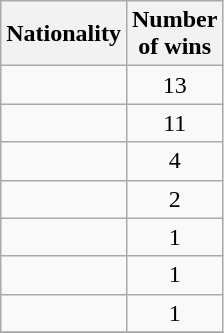<table class="wikitable">
<tr>
<th>Nationality</th>
<th>Number<br>of wins</th>
</tr>
<tr>
<td></td>
<td align=center>13</td>
</tr>
<tr>
<td></td>
<td align=center>11</td>
</tr>
<tr>
<td></td>
<td align=center>4</td>
</tr>
<tr>
<td></td>
<td align=center>2</td>
</tr>
<tr>
<td></td>
<td align=center>1</td>
</tr>
<tr>
<td></td>
<td align=center>1</td>
</tr>
<tr>
<td></td>
<td align=center>1</td>
</tr>
<tr>
</tr>
</table>
